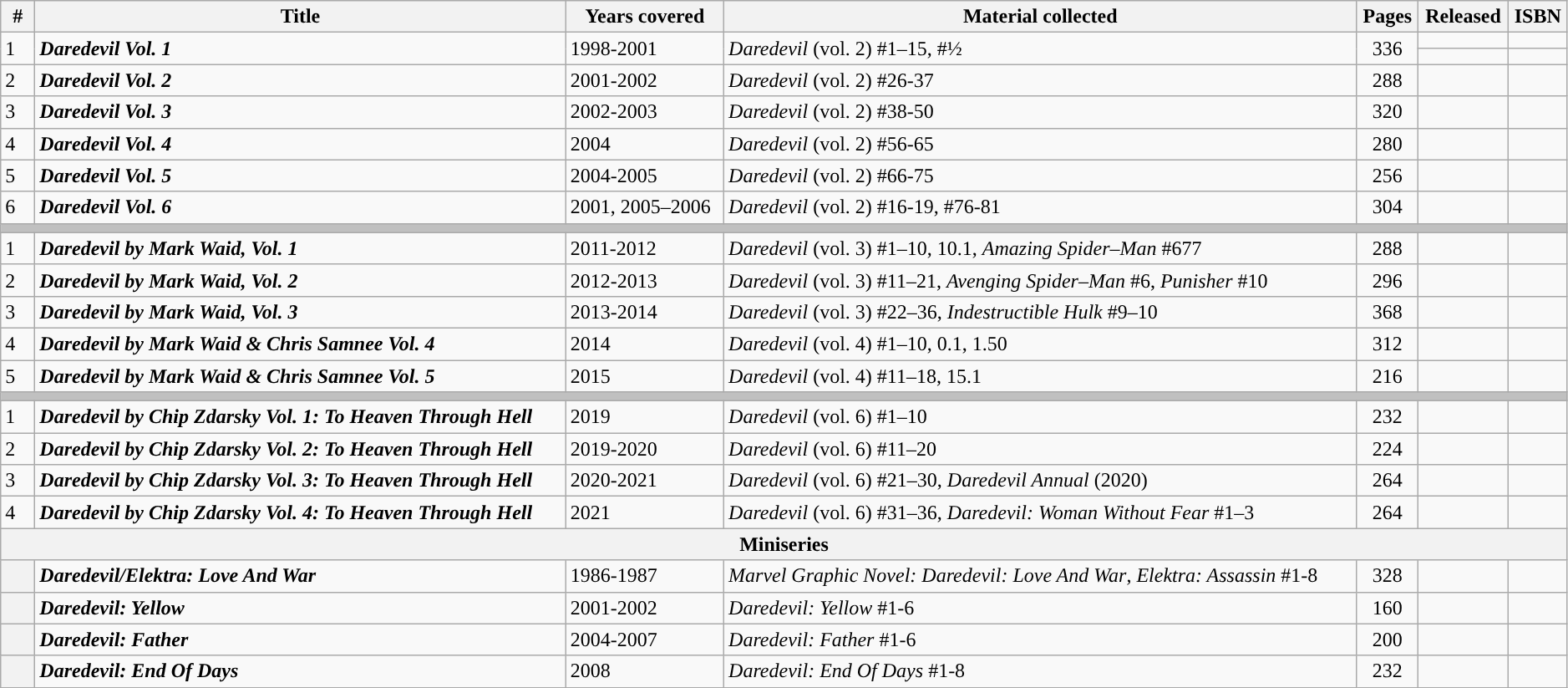<table class="wikitable sortable" width=99%>
<tr>
<th class="unsortable" width=20px>#</th>
<th>Title</th>
<th>Years covered</th>
<th class="unsortable">Material collected</th>
<th>Pages</th>
<th>Released</th>
<th class="unsortable">ISBN</th>
</tr>
<tr>
<td rowspan="2">1</td>
<td rowspan="2"><strong><em>Daredevil Vol. 1</em></strong></td>
<td rowspan="2">1998-2001</td>
<td rowspan="2"><em>Daredevil</em> (vol. 2) #1–15, #½</td>
<td style="text-align: center;" rowspan=2>336</td>
<td></td>
<td></td>
</tr>
<tr>
<td></td>
<td></td>
</tr>
<tr>
<td>2</td>
<td><strong><em>Daredevil Vol. 2</em></strong></td>
<td>2001-2002</td>
<td><em>Daredevil</em> (vol. 2) #26-37</td>
<td style="text-align: center;">288</td>
<td></td>
<td></td>
</tr>
<tr>
<td>3</td>
<td><strong><em>Daredevil Vol. 3</em></strong></td>
<td>2002-2003</td>
<td><em>Daredevil</em> (vol. 2) #38-50</td>
<td style="text-align: center;">320</td>
<td></td>
<td></td>
</tr>
<tr>
<td>4</td>
<td><strong><em>Daredevil Vol. 4</em></strong></td>
<td>2004</td>
<td><em>Daredevil</em> (vol. 2) #56-65</td>
<td style="text-align: center;">280</td>
<td></td>
<td></td>
</tr>
<tr>
<td>5</td>
<td><strong><em>Daredevil Vol. 5</em></strong></td>
<td>2004-2005</td>
<td><em>Daredevil</em> (vol. 2) #66-75</td>
<td style="text-align: center;">256</td>
<td></td>
<td></td>
</tr>
<tr>
<td>6</td>
<td><strong><em>Daredevil Vol. 6</em></strong></td>
<td>2001, 2005–2006</td>
<td><em>Daredevil</em> (vol. 2) #16-19, #76-81</td>
<td style="text-align: center;">304</td>
<td></td>
<td></td>
</tr>
<tr>
<th colspan=7 style="background-color: silver;"></th>
</tr>
<tr>
<td>1</td>
<td><strong><em>Daredevil by Mark Waid, Vol. 1</em></strong></td>
<td>2011-2012</td>
<td><em>Daredevil</em> (vol. 3) #1–10, 10.1, <em>Amazing Spider–Man</em> #677</td>
<td style="text-align: center;">288</td>
<td></td>
<td></td>
</tr>
<tr>
<td>2</td>
<td><strong><em>Daredevil by Mark Waid, Vol. 2</em></strong></td>
<td>2012-2013</td>
<td><em>Daredevil</em> (vol. 3) #11–21, <em>Avenging Spider–Man</em> #6, <em>Punisher</em> #10</td>
<td style="text-align: center;">296</td>
<td></td>
<td></td>
</tr>
<tr>
<td>3</td>
<td><strong><em>Daredevil by Mark Waid, Vol. 3</em></strong></td>
<td>2013-2014</td>
<td><em>Daredevil</em> (vol. 3) #22–36, <em>Indestructible Hulk</em> #9–10</td>
<td style="text-align: center;">368</td>
<td></td>
<td></td>
</tr>
<tr>
<td>4</td>
<td><strong><em>Daredevil by Mark Waid & Chris Samnee Vol. 4</em></strong></td>
<td>2014</td>
<td><em>Daredevil</em> (vol. 4) #1–10, 0.1, 1.50</td>
<td style="text-align: center;">312</td>
<td></td>
<td {{nowrap></td>
</tr>
<tr>
<td>5</td>
<td><strong><em>Daredevil by Mark Waid & Chris Samnee Vol. 5</em></strong></td>
<td>2015</td>
<td><em>Daredevil</em> (vol. 4) #11–18, 15.1</td>
<td style="text-align: center;">216</td>
<td></td>
<td {{nowrap></td>
</tr>
<tr>
<th colspan=7 style="background-color: silver;"></th>
</tr>
<tr>
<td>1</td>
<td><strong><em>Daredevil by Chip Zdarsky Vol. 1: To Heaven Through Hell</em></strong></td>
<td>2019</td>
<td><em>Daredevil</em> (vol. 6) #1–10</td>
<td style="text-align: center;">232</td>
<td></td>
<td></td>
</tr>
<tr>
<td>2</td>
<td><strong><em>Daredevil by Chip Zdarsky Vol. 2: To Heaven Through Hell</em></strong></td>
<td>2019-2020</td>
<td><em>Daredevil</em> (vol. 6) #11–20</td>
<td style="text-align: center;">224</td>
<td></td>
<td></td>
</tr>
<tr>
<td>3</td>
<td><strong><em>Daredevil by Chip Zdarsky Vol. 3: To Heaven Through Hell</em></strong></td>
<td>2020-2021</td>
<td><em>Daredevil</em> (vol. 6) #21–30, <em>Daredevil Annual</em> (2020)</td>
<td style="text-align: center;">264</td>
<td></td>
<td></td>
</tr>
<tr>
<td>4</td>
<td><strong><em>Daredevil by Chip Zdarsky Vol. 4: To Heaven Through Hell</em></strong></td>
<td>2021</td>
<td><em>Daredevil</em> (vol. 6) #31–36, <em>Daredevil: Woman Without Fear</em> #1–3</td>
<td style="text-align: center;">264</td>
<td></td>
<td></td>
</tr>
<tr>
<th colspan=7 style="background-color: light grey;"><strong>Miniseries</strong></th>
</tr>
<tr>
<th style="background-color: light grey;"></th>
<td><strong><em>Daredevil/Elektra: Love And War</em></strong></td>
<td>1986-1987</td>
<td><em>Marvel Graphic Novel: Daredevil: Love And War</em>, <em>Elektra: Assassin</em> #1-8</td>
<td style="text-align: center;">328</td>
<td></td>
<td></td>
</tr>
<tr>
<th style="background-color: light grey;"></th>
<td><strong><em>Daredevil: Yellow</em></strong></td>
<td>2001-2002</td>
<td><em>Daredevil: Yellow</em> #1-6</td>
<td style="text-align: center;">160</td>
<td></td>
<td></td>
</tr>
<tr>
<th style="background-color: light grey;"></th>
<td><strong><em>Daredevil: Father</em></strong></td>
<td>2004-2007</td>
<td><em>Daredevil: Father</em> #1-6</td>
<td style="text-align: center;">200</td>
<td></td>
<td></td>
</tr>
<tr>
<th style="background-color: light grey;"></th>
<td><strong><em>Daredevil: End Of Days</em></strong></td>
<td>2008</td>
<td><em>Daredevil: End Of Days</em> #1-8</td>
<td style="text-align: center;">232</td>
<td></td>
<td></td>
</tr>
</table>
